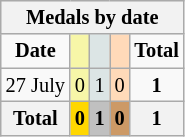<table class="wikitable" style="font-size:85%">
<tr bgcolor="#efefef">
<th colspan=6>Medals by date</th>
</tr>
<tr align=center>
<td><strong>Date</strong></td>
<td bgcolor=#f7f6a8></td>
<td bgcolor=#dce5e5></td>
<td bgcolor=#ffdab9></td>
<td><strong>Total</strong></td>
</tr>
<tr align=center>
<td>27 July</td>
<td style="background:#F7F6A8;">0</td>
<td style="background:#DCE5E5;">1</td>
<td style="background:#FFDAB9;">0</td>
<td><strong>1</strong></td>
</tr>
<tr align=center>
<th><strong>Total</strong></th>
<th style="background:gold;"><strong>0</strong></th>
<th style="background:silver;"><strong>1</strong></th>
<th style="background:#c96;"><strong>0</strong></th>
<th>1</th>
</tr>
</table>
